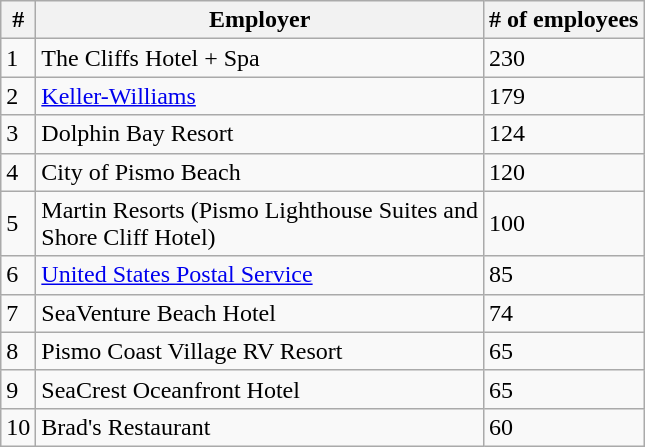<table class="wikitable sortable">
<tr>
<th>#</th>
<th>Employer</th>
<th># of employees</th>
</tr>
<tr>
<td>1</td>
<td>The Cliffs Hotel + Spa</td>
<td>230</td>
</tr>
<tr>
<td>2</td>
<td><a href='#'>Keller-Williams</a></td>
<td>179</td>
</tr>
<tr>
<td>3</td>
<td>Dolphin Bay Resort</td>
<td>124</td>
</tr>
<tr>
<td>4</td>
<td>City of Pismo Beach</td>
<td>120</td>
</tr>
<tr>
<td>5</td>
<td>Martin Resorts (Pismo Lighthouse Suites and<br>Shore Cliff Hotel)</td>
<td>100</td>
</tr>
<tr>
<td>6</td>
<td><a href='#'>United States Postal Service</a></td>
<td>85</td>
</tr>
<tr>
<td>7</td>
<td>SeaVenture Beach Hotel</td>
<td>74</td>
</tr>
<tr>
<td>8</td>
<td>Pismo Coast Village RV Resort</td>
<td>65</td>
</tr>
<tr>
<td>9</td>
<td>SeaCrest Oceanfront Hotel</td>
<td>65</td>
</tr>
<tr>
<td>10</td>
<td>Brad's Restaurant</td>
<td>60</td>
</tr>
</table>
